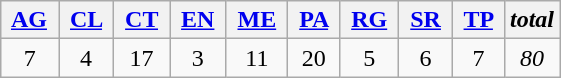<table class="wikitable" border="1">
<tr style="vertical-align:bottom;">
<th> <a href='#'>AG</a> </th>
<th> <a href='#'>CL</a> </th>
<th> <a href='#'>CT</a> </th>
<th> <a href='#'>EN</a> </th>
<th> <a href='#'>ME</a> </th>
<th> <a href='#'>PA</a> </th>
<th> <a href='#'>RG</a> </th>
<th> <a href='#'>SR</a> </th>
<th> <a href='#'>TP</a> </th>
<th><em>total</em></th>
</tr>
<tr style="text-align:center;">
<td>7</td>
<td>4</td>
<td>17</td>
<td>3</td>
<td>11</td>
<td>20</td>
<td>5</td>
<td>6</td>
<td>7</td>
<td><em>80</em></td>
</tr>
</table>
